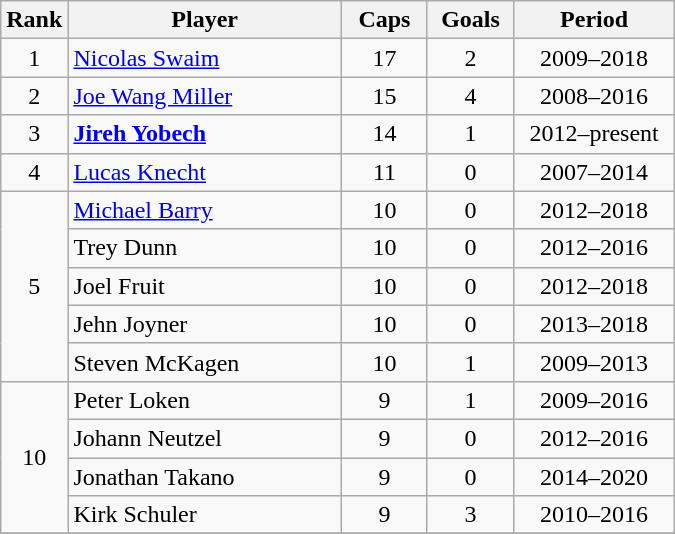<table class="wikitable sortable" style="text-align:center;">
<tr>
<th width=30px>Rank</th>
<th style="width:175px;">Player</th>
<th width=50px>Caps</th>
<th width=50px>Goals</th>
<th style="width:100px;">Period</th>
</tr>
<tr>
<td>1</td>
<td align="left"><a href='#'>Nicolas Swaim</a></td>
<td>17</td>
<td>2</td>
<td>2009–2018</td>
</tr>
<tr>
<td>2</td>
<td align="left"><a href='#'>Joe Wang Miller</a></td>
<td>15</td>
<td>4</td>
<td>2008–2016</td>
</tr>
<tr>
<td>3</td>
<td align="left"><strong><a href='#'>Jireh Yobech</a></strong></td>
<td>14</td>
<td>1</td>
<td>2012–present</td>
</tr>
<tr>
<td>4</td>
<td align="left"><a href='#'>Lucas Knecht</a></td>
<td>11</td>
<td>0</td>
<td>2007–2014</td>
</tr>
<tr>
<td rowspan=5>5</td>
<td align="left"><a href='#'>Michael Barry</a></td>
<td>10</td>
<td>0</td>
<td>2012–2018</td>
</tr>
<tr>
<td align="left">Trey Dunn</td>
<td>10</td>
<td>0</td>
<td>2012–2016</td>
</tr>
<tr>
<td align="left">Joel Fruit</td>
<td>10</td>
<td>0</td>
<td>2012–2018</td>
</tr>
<tr>
<td align="left">Jehn Joyner</td>
<td>10</td>
<td>0</td>
<td>2013–2018</td>
</tr>
<tr>
<td align="left">Steven McKagen</td>
<td>10</td>
<td>1</td>
<td>2009–2013</td>
</tr>
<tr>
<td rowspan=4>10</td>
<td align="left">Peter Loken</td>
<td>9</td>
<td>1</td>
<td>2009–2016</td>
</tr>
<tr>
<td align="left">Johann Neutzel</td>
<td>9</td>
<td>0</td>
<td>2012–2016</td>
</tr>
<tr>
<td align="left">Jonathan Takano</td>
<td>9</td>
<td>0</td>
<td>2014–2020</td>
</tr>
<tr>
<td align="left">Kirk Schuler</td>
<td>9</td>
<td>3</td>
<td>2010–2016</td>
</tr>
<tr>
</tr>
</table>
